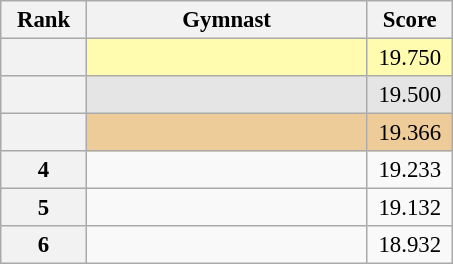<table class="wikitable sortable" style="text-align:center; font-size:95%">
<tr>
<th scope="col" style="width:50px;">Rank</th>
<th scope="col" style="width:180px;">Gymnast</th>
<th scope="col" style="width:50px;">Score</th>
</tr>
<tr style="background:#fffcaf;">
<th scope=row style="text-align:center"></th>
<td style="text-align:left;"></td>
<td>19.750</td>
</tr>
<tr style="background:#e5e5e5;">
<th scope=row style="text-align:center"></th>
<td style="text-align:left;"></td>
<td>19.500</td>
</tr>
<tr style="background:#ec9;">
<th scope=row style="text-align:center"></th>
<td style="text-align:left;"></td>
<td>19.366</td>
</tr>
<tr>
<th scope=row style="text-align:center">4</th>
<td style="text-align:left;"></td>
<td>19.233</td>
</tr>
<tr>
<th scope=row style="text-align:center">5</th>
<td style="text-align:left;"></td>
<td>19.132</td>
</tr>
<tr>
<th scope=row style="text-align:center">6</th>
<td style="text-align:left;"></td>
<td>18.932</td>
</tr>
</table>
